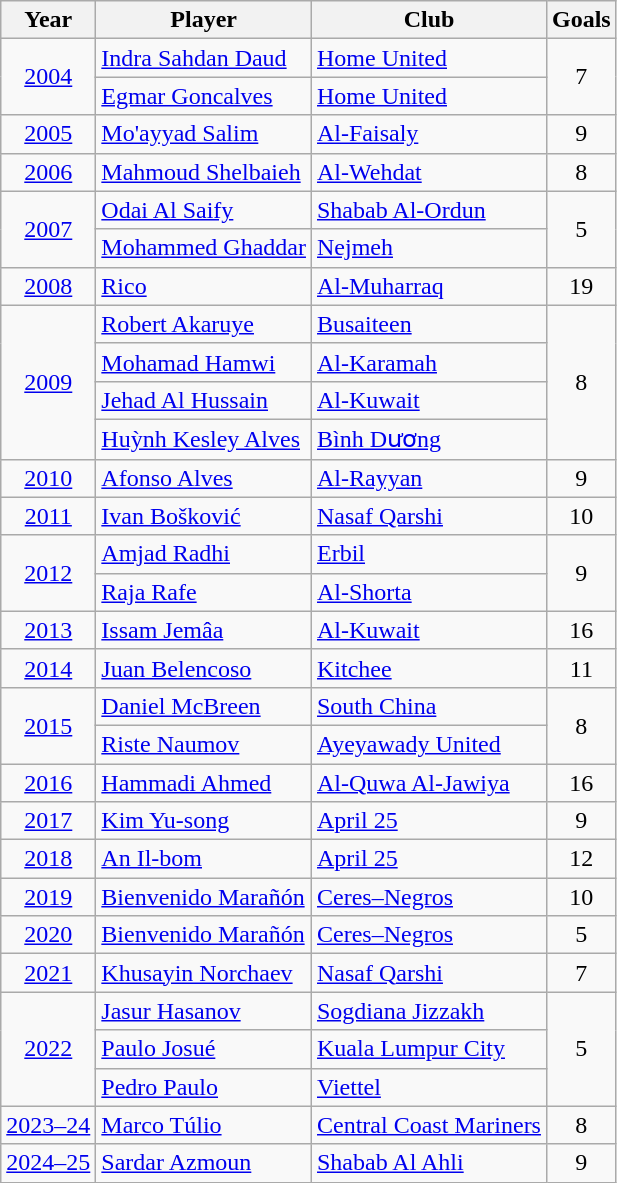<table class="wikitable">
<tr>
<th>Year</th>
<th>Player</th>
<th>Club</th>
<th>Goals</th>
</tr>
<tr>
<td rowspan=2 align=center><a href='#'>2004</a></td>
<td> <a href='#'>Indra Sahdan Daud</a></td>
<td> <a href='#'>Home United</a></td>
<td rowspan=2 align=center>7</td>
</tr>
<tr>
<td> <a href='#'>Egmar Goncalves</a></td>
<td> <a href='#'>Home United</a></td>
</tr>
<tr>
<td align=center><a href='#'>2005</a></td>
<td> <a href='#'>Mo'ayyad Salim</a></td>
<td> <a href='#'>Al-Faisaly</a></td>
<td align=center>9</td>
</tr>
<tr>
<td align=center><a href='#'>2006</a></td>
<td> <a href='#'>Mahmoud Shelbaieh</a></td>
<td> <a href='#'>Al-Wehdat</a></td>
<td align=center>8</td>
</tr>
<tr>
<td rowspan=2 align=center><a href='#'>2007</a></td>
<td> <a href='#'>Odai Al Saify</a></td>
<td> <a href='#'>Shabab Al-Ordun</a></td>
<td rowspan=2 align=center>5</td>
</tr>
<tr>
<td> <a href='#'>Mohammed Ghaddar</a></td>
<td> <a href='#'>Nejmeh</a></td>
</tr>
<tr>
<td align=center><a href='#'>2008</a></td>
<td> <a href='#'>Rico</a></td>
<td> <a href='#'>Al-Muharraq</a></td>
<td align=center>19</td>
</tr>
<tr>
<td rowspan=4 align=center><a href='#'>2009</a></td>
<td> <a href='#'>Robert Akaruye</a></td>
<td> <a href='#'>Busaiteen</a></td>
<td rowspan=4 align=center>8</td>
</tr>
<tr>
<td> <a href='#'>Mohamad Hamwi</a></td>
<td> <a href='#'>Al-Karamah</a></td>
</tr>
<tr>
<td> <a href='#'>Jehad Al Hussain</a></td>
<td> <a href='#'>Al-Kuwait</a></td>
</tr>
<tr>
<td> <a href='#'>Huỳnh Kesley Alves</a></td>
<td> <a href='#'>Bình Dương</a></td>
</tr>
<tr>
<td align=center><a href='#'>2010</a></td>
<td> <a href='#'>Afonso Alves</a></td>
<td> <a href='#'>Al-Rayyan</a></td>
<td align=center>9</td>
</tr>
<tr>
<td align=center><a href='#'>2011</a></td>
<td> <a href='#'>Ivan Bošković</a></td>
<td> <a href='#'>Nasaf Qarshi</a></td>
<td align=center>10</td>
</tr>
<tr>
<td rowspan=2 align=center><a href='#'>2012</a></td>
<td> <a href='#'>Amjad Radhi</a></td>
<td> <a href='#'>Erbil</a></td>
<td rowspan=2 align=center>9</td>
</tr>
<tr>
<td> <a href='#'>Raja Rafe</a></td>
<td> <a href='#'>Al-Shorta</a></td>
</tr>
<tr>
<td align=center><a href='#'>2013</a></td>
<td> <a href='#'>Issam Jemâa</a></td>
<td> <a href='#'>Al-Kuwait</a></td>
<td align=center>16</td>
</tr>
<tr>
<td align=center><a href='#'>2014</a></td>
<td> <a href='#'>Juan Belencoso</a></td>
<td> <a href='#'>Kitchee</a></td>
<td align=center>11</td>
</tr>
<tr>
<td rowspan=2 align=center><a href='#'>2015</a></td>
<td> <a href='#'>Daniel McBreen</a></td>
<td> <a href='#'>South China</a></td>
<td rowspan=2 align=center>8</td>
</tr>
<tr>
<td> <a href='#'>Riste Naumov</a></td>
<td> <a href='#'>Ayeyawady United</a></td>
</tr>
<tr>
<td align=center><a href='#'>2016</a></td>
<td> <a href='#'>Hammadi Ahmed</a></td>
<td> <a href='#'>Al-Quwa Al-Jawiya</a></td>
<td align=center>16</td>
</tr>
<tr>
<td align=center><a href='#'>2017</a></td>
<td> <a href='#'>Kim Yu-song</a></td>
<td> <a href='#'>April 25</a></td>
<td align=center>9</td>
</tr>
<tr>
<td align=center><a href='#'>2018</a></td>
<td> <a href='#'>An Il-bom</a></td>
<td> <a href='#'>April 25</a></td>
<td align=center>12</td>
</tr>
<tr>
<td align=center><a href='#'>2019</a></td>
<td> <a href='#'>Bienvenido Marañón</a></td>
<td> <a href='#'>Ceres–Negros</a></td>
<td align=center>10</td>
</tr>
<tr>
<td align=center><a href='#'>2020</a></td>
<td> <a href='#'>Bienvenido Marañón</a></td>
<td> <a href='#'>Ceres–Negros</a></td>
<td align=center>5</td>
</tr>
<tr>
<td align=center><a href='#'>2021</a></td>
<td> <a href='#'>Khusayin Norchaev</a></td>
<td> <a href='#'>Nasaf Qarshi</a></td>
<td align=center>7</td>
</tr>
<tr>
<td rowspan=3 align=center><a href='#'>2022</a></td>
<td> <a href='#'>Jasur Hasanov</a></td>
<td> <a href='#'>Sogdiana Jizzakh</a></td>
<td rowspan=3 align=center>5</td>
</tr>
<tr>
<td> <a href='#'>Paulo Josué</a></td>
<td> <a href='#'>Kuala Lumpur City</a></td>
</tr>
<tr>
<td> <a href='#'>Pedro Paulo</a></td>
<td> <a href='#'>Viettel</a></td>
</tr>
<tr>
<td align=center><a href='#'>2023–24</a></td>
<td> <a href='#'>Marco Túlio</a></td>
<td> <a href='#'>Central Coast Mariners</a></td>
<td align=center>8</td>
</tr>
<tr>
<td align=center><a href='#'>2024–25</a></td>
<td> <a href='#'>Sardar Azmoun</a></td>
<td> <a href='#'>Shabab Al Ahli</a></td>
<td align=center>9</td>
</tr>
</table>
